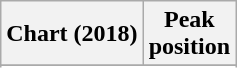<table class="wikitable sortable plainrowheaders" style="text-align:center">
<tr>
<th scope="col">Chart (2018)</th>
<th scope="col">Peak<br> position</th>
</tr>
<tr>
</tr>
<tr>
</tr>
<tr>
</tr>
<tr>
</tr>
<tr>
</tr>
<tr>
</tr>
<tr>
</tr>
<tr>
</tr>
<tr>
</tr>
<tr>
</tr>
<tr>
</tr>
<tr>
</tr>
<tr>
</tr>
</table>
